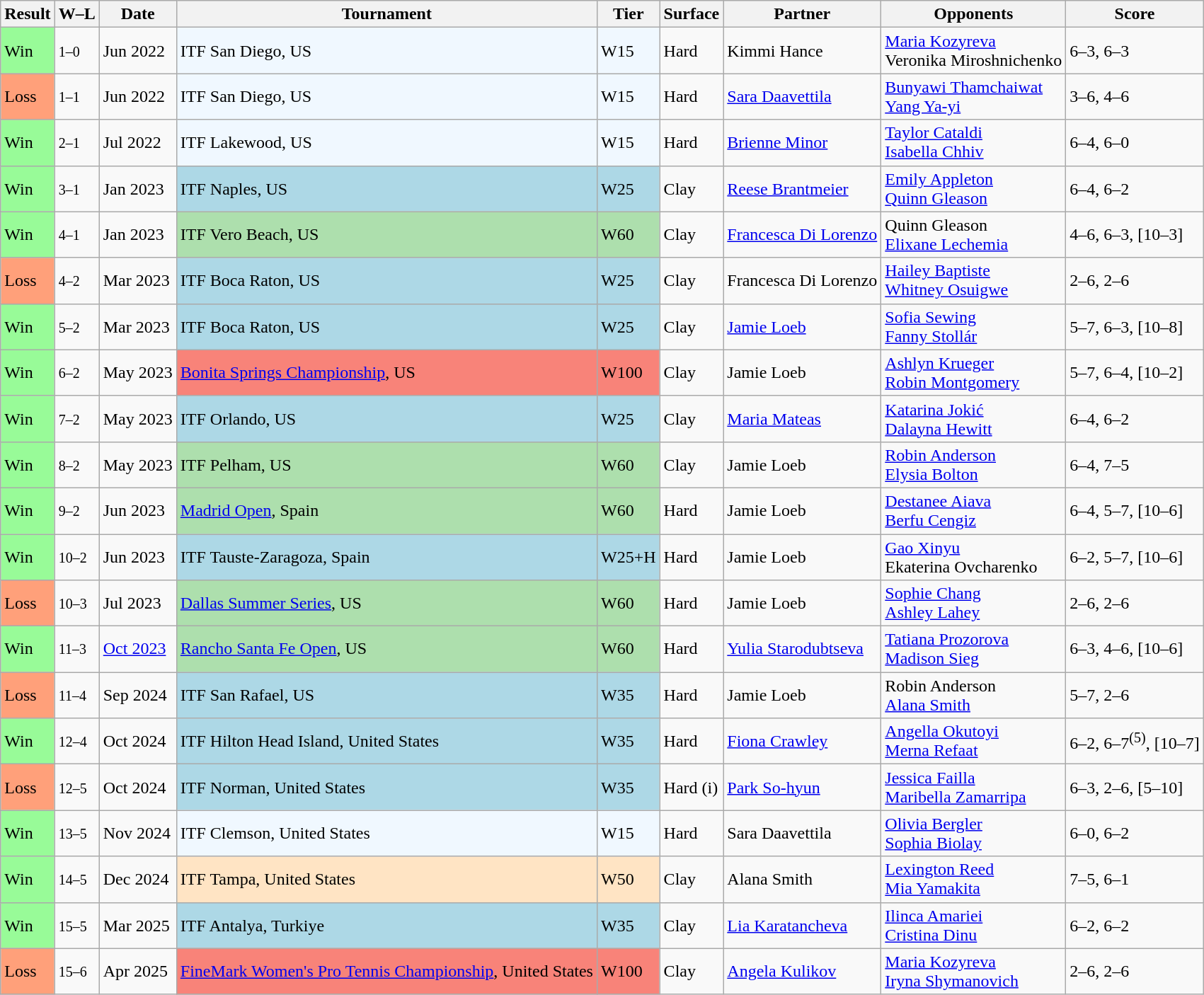<table class="wikitable sortable">
<tr>
<th>Result</th>
<th class=unsortable>W–L</th>
<th>Date</th>
<th>Tournament</th>
<th>Tier</th>
<th>Surface</th>
<th>Partner</th>
<th>Opponents</th>
<th class=unsortable>Score</th>
</tr>
<tr>
<td style="background:#98fb98;">Win</td>
<td><small>1–0</small></td>
<td>Jun 2022</td>
<td style="background:#f0f8ff;">ITF San Diego, US</td>
<td style="background:#f0f8ff;">W15</td>
<td>Hard</td>
<td> Kimmi Hance</td>
<td> <a href='#'>Maria Kozyreva</a> <br>  Veronika Miroshnichenko</td>
<td>6–3, 6–3</td>
</tr>
<tr>
<td style="background:#ffa07a;">Loss</td>
<td><small>1–1</small></td>
<td>Jun 2022</td>
<td style="background:#f0f8ff;">ITF San Diego, US</td>
<td style="background:#f0f8ff;">W15</td>
<td>Hard</td>
<td> <a href='#'>Sara Daavettila</a></td>
<td> <a href='#'>Bunyawi Thamchaiwat</a> <br>  <a href='#'>Yang Ya-yi</a></td>
<td>3–6, 4–6</td>
</tr>
<tr>
<td style="background:#98fb98;">Win</td>
<td><small>2–1</small></td>
<td>Jul 2022</td>
<td style="background:#f0f8ff;">ITF Lakewood, US</td>
<td style="background:#f0f8ff;">W15</td>
<td>Hard</td>
<td> <a href='#'>Brienne Minor</a></td>
<td> <a href='#'>Taylor Cataldi</a> <br>  <a href='#'>Isabella Chhiv</a></td>
<td>6–4, 6–0</td>
</tr>
<tr>
<td style="background:#98fb98;">Win</td>
<td><small>3–1</small></td>
<td>Jan 2023</td>
<td style="background:lightblue;">ITF Naples, US</td>
<td style="background:lightblue;">W25</td>
<td>Clay</td>
<td> <a href='#'>Reese Brantmeier</a></td>
<td> <a href='#'>Emily Appleton</a> <br>  <a href='#'>Quinn Gleason</a></td>
<td>6–4, 6–2</td>
</tr>
<tr>
<td style="background:#98fb98;">Win</td>
<td><small>4–1</small></td>
<td>Jan 2023</td>
<td style="background:#addfad;">ITF Vero Beach, US</td>
<td style="background:#addfad;">W60</td>
<td>Clay</td>
<td> <a href='#'>Francesca Di Lorenzo</a></td>
<td> Quinn Gleason <br>  <a href='#'>Elixane Lechemia</a></td>
<td>4–6, 6–3, [10–3]</td>
</tr>
<tr>
<td style="background:#ffa07a;">Loss</td>
<td><small>4–2</small></td>
<td>Mar 2023</td>
<td style="background:lightblue;">ITF Boca Raton, US</td>
<td style="background:lightblue;">W25</td>
<td>Clay</td>
<td> Francesca Di Lorenzo</td>
<td> <a href='#'>Hailey Baptiste</a> <br>  <a href='#'>Whitney Osuigwe</a></td>
<td>2–6, 2–6</td>
</tr>
<tr>
<td style="background:#98fb98;">Win</td>
<td><small>5–2</small></td>
<td>Mar 2023</td>
<td style="background:lightblue;">ITF Boca Raton, US</td>
<td style="background:lightblue;">W25</td>
<td>Clay</td>
<td> <a href='#'>Jamie Loeb</a></td>
<td> <a href='#'>Sofia Sewing</a> <br>  <a href='#'>Fanny Stollár</a></td>
<td>5–7, 6–3, [10–8]</td>
</tr>
<tr>
<td style="background:#98fb98;">Win</td>
<td><small>6–2</small></td>
<td>May 2023</td>
<td style="background:#f88379;"><a href='#'>Bonita Springs Championship</a>, US</td>
<td style="background:#f88379;">W100</td>
<td>Clay</td>
<td> Jamie Loeb</td>
<td> <a href='#'>Ashlyn Krueger</a> <br>  <a href='#'>Robin Montgomery</a></td>
<td>5–7, 6–4, [10–2]</td>
</tr>
<tr>
<td style="background:#98fb98;">Win</td>
<td><small>7–2</small></td>
<td>May 2023</td>
<td style="background:lightblue;">ITF Orlando, US</td>
<td style="background:lightblue;">W25</td>
<td>Clay</td>
<td> <a href='#'>Maria Mateas</a></td>
<td> <a href='#'>Katarina Jokić</a> <br>  <a href='#'>Dalayna Hewitt</a></td>
<td>6–4, 6–2</td>
</tr>
<tr>
<td style="background:#98fb98;">Win</td>
<td><small>8–2</small></td>
<td>May 2023</td>
<td style="background:#addfad;">ITF Pelham, US</td>
<td style="background:#addfad;">W60</td>
<td>Clay</td>
<td> Jamie Loeb</td>
<td> <a href='#'>Robin Anderson</a> <br>  <a href='#'>Elysia Bolton</a></td>
<td>6–4, 7–5</td>
</tr>
<tr>
<td style="background:#98fb98;">Win</td>
<td><small>9–2</small></td>
<td>Jun 2023</td>
<td style="background:#addfad;"><a href='#'>Madrid Open</a>, Spain</td>
<td style="background:#addfad;">W60</td>
<td>Hard</td>
<td> Jamie Loeb</td>
<td> <a href='#'>Destanee Aiava</a> <br>  <a href='#'>Berfu Cengiz</a></td>
<td>6–4, 5–7, [10–6]</td>
</tr>
<tr>
<td style="background:#98fb98;">Win</td>
<td><small>10–2</small></td>
<td>Jun 2023</td>
<td style="background:lightblue;">ITF Tauste-Zaragoza, Spain</td>
<td style="background:lightblue;">W25+H</td>
<td>Hard</td>
<td> Jamie Loeb</td>
<td> <a href='#'>Gao Xinyu</a> <br>  Ekaterina Ovcharenko</td>
<td>6–2, 5–7, [10–6]</td>
</tr>
<tr>
<td style="background:#ffa07a;">Loss</td>
<td><small>10–3</small></td>
<td>Jul 2023</td>
<td style="background:#addfad;"><a href='#'>Dallas Summer Series</a>, US</td>
<td style="background:#addfad;">W60</td>
<td>Hard</td>
<td> Jamie Loeb</td>
<td> <a href='#'>Sophie Chang</a> <br>  <a href='#'>Ashley Lahey</a></td>
<td>2–6, 2–6</td>
</tr>
<tr>
<td style="background:#98fb98;">Win</td>
<td><small>11–3</small></td>
<td><a href='#'>Oct 2023</a></td>
<td style="background:#addfad;"><a href='#'>Rancho Santa Fe Open</a>, US</td>
<td style="background:#addfad;">W60</td>
<td>Hard</td>
<td> <a href='#'>Yulia Starodubtseva</a></td>
<td> <a href='#'>Tatiana Prozorova</a> <br>  <a href='#'>Madison Sieg</a></td>
<td>6–3, 4–6, [10–6]</td>
</tr>
<tr>
<td style="background:#ffa07a;">Loss</td>
<td><small>11–4</small></td>
<td>Sep 2024</td>
<td style="background:lightblue;">ITF San Rafael, US</td>
<td style="background:lightblue;">W35</td>
<td>Hard</td>
<td> Jamie Loeb</td>
<td> Robin Anderson <br>  <a href='#'>Alana Smith</a></td>
<td>5–7, 2–6</td>
</tr>
<tr>
<td style="background:#98fb98;">Win</td>
<td><small>12–4</small></td>
<td>Oct 2024</td>
<td style="background:lightblue;">ITF Hilton Head Island, United States</td>
<td style="background:lightblue;">W35</td>
<td>Hard</td>
<td> <a href='#'>Fiona Crawley</a></td>
<td> <a href='#'>Angella Okutoyi</a> <br>  <a href='#'>Merna Refaat</a></td>
<td>6–2, 6–7<sup>(5)</sup>, [10–7]</td>
</tr>
<tr>
<td style="background:#ffa07a;">Loss</td>
<td><small>12–5</small></td>
<td>Oct 2024</td>
<td style="background:lightblue;">ITF Norman, United States</td>
<td style="background:lightblue;">W35</td>
<td>Hard (i)</td>
<td> <a href='#'>Park So-hyun</a></td>
<td> <a href='#'>Jessica Failla</a> <br>  <a href='#'>Maribella Zamarripa</a></td>
<td>6–3, 2–6, [5–10]</td>
</tr>
<tr>
<td style="background:#98fb98;">Win</td>
<td><small>13–5</small></td>
<td>Nov 2024</td>
<td style="background:#f0f8ff;">ITF Clemson, United States</td>
<td style="background:#f0f8ff;">W15</td>
<td>Hard</td>
<td> Sara Daavettila</td>
<td> <a href='#'>Olivia Bergler</a> <br> <a href='#'>Sophia Biolay</a></td>
<td>6–0, 6–2</td>
</tr>
<tr>
<td style="background:#98fb98;">Win</td>
<td><small>14–5</small></td>
<td>Dec 2024</td>
<td style="background:#ffe4c4;">ITF Tampa, United States</td>
<td style="background:#ffe4c4;">W50</td>
<td>Clay</td>
<td> Alana Smith</td>
<td> <a href='#'>Lexington Reed</a> <br>  <a href='#'>Mia Yamakita</a></td>
<td>7–5, 6–1</td>
</tr>
<tr>
<td style="background:#98fb98;">Win</td>
<td><small>15–5</small></td>
<td>Mar 2025</td>
<td style="background:lightblue;">ITF Antalya, Turkiye</td>
<td style="background:lightblue;">W35</td>
<td>Clay</td>
<td> <a href='#'>Lia Karatancheva</a></td>
<td> <a href='#'>Ilinca Amariei</a> <br>  <a href='#'>Cristina Dinu</a></td>
<td>6–2, 6–2</td>
</tr>
<tr>
<td style="background:#ffa07a;">Loss</td>
<td><small>15–6</small></td>
<td>Apr 2025</td>
<td style="background:#f88379;"><a href='#'>FineMark Women's Pro Tennis Championship</a>, United States</td>
<td style="background:#f88379;">W100</td>
<td>Clay</td>
<td> <a href='#'>Angela Kulikov</a></td>
<td> <a href='#'>Maria Kozyreva</a> <br>  <a href='#'>Iryna Shymanovich</a></td>
<td>2–6, 2–6</td>
</tr>
</table>
